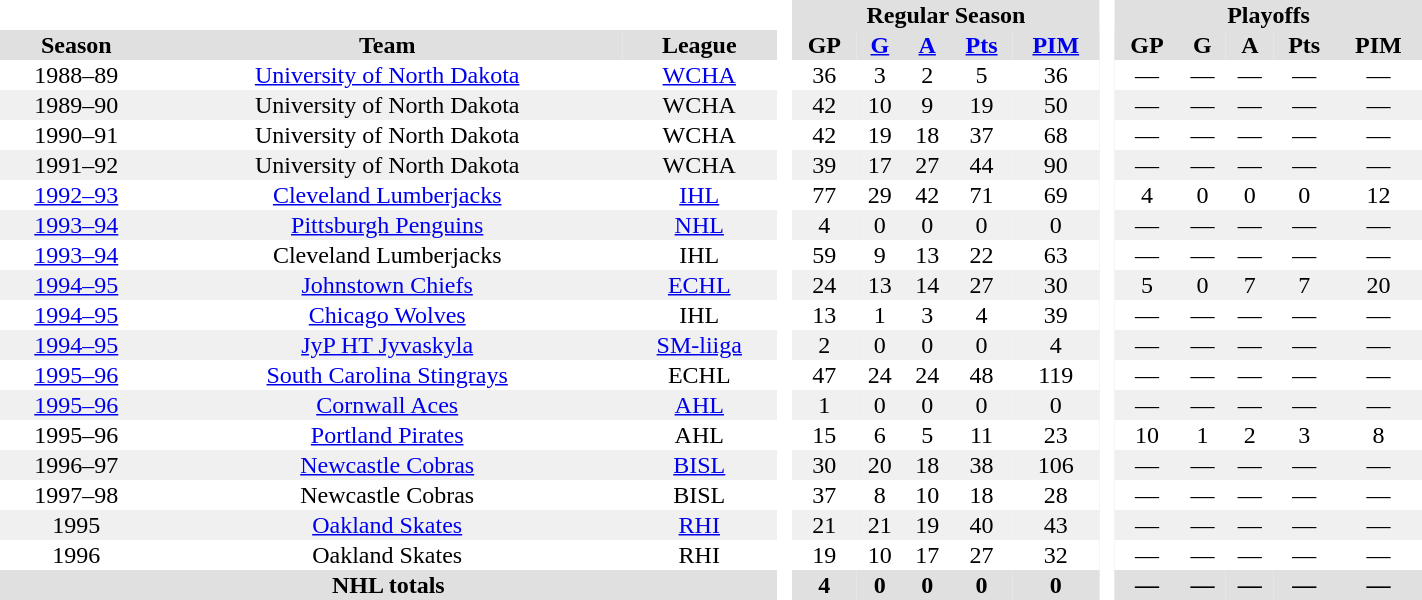<table border="0" cellpadding="1" cellspacing="0" style="text-align:center; width:75%">
<tr bgcolor="#e0e0e0">
<th colspan="3"  bgcolor="#ffffff"> </th>
<th rowspan="99" bgcolor="#ffffff"> </th>
<th colspan="5">Regular Season</th>
<th rowspan="99" bgcolor="#ffffff"> </th>
<th colspan="5">Playoffs</th>
</tr>
<tr bgcolor="#e0e0e0">
<th>Season</th>
<th>Team</th>
<th>League</th>
<th>GP</th>
<th><a href='#'>G</a></th>
<th><a href='#'>A</a></th>
<th><a href='#'>Pts</a></th>
<th><a href='#'>PIM</a></th>
<th>GP</th>
<th>G</th>
<th>A</th>
<th>Pts</th>
<th>PIM</th>
</tr>
<tr>
<td>1988–89</td>
<td><a href='#'>University of North Dakota</a></td>
<td><a href='#'>WCHA</a></td>
<td>36</td>
<td>3</td>
<td>2</td>
<td>5</td>
<td>36</td>
<td>—</td>
<td>—</td>
<td>—</td>
<td>—</td>
<td>—</td>
</tr>
<tr bgcolor="#f0f0f0">
<td>1989–90</td>
<td>University of North Dakota</td>
<td>WCHA</td>
<td>42</td>
<td>10</td>
<td>9</td>
<td>19</td>
<td>50</td>
<td>—</td>
<td>—</td>
<td>—</td>
<td>—</td>
<td>—</td>
</tr>
<tr>
<td>1990–91</td>
<td>University of North Dakota</td>
<td>WCHA</td>
<td>42</td>
<td>19</td>
<td>18</td>
<td>37</td>
<td>68</td>
<td>—</td>
<td>—</td>
<td>—</td>
<td>—</td>
<td>—</td>
</tr>
<tr bgcolor="#f0f0f0">
<td>1991–92</td>
<td>University of North Dakota</td>
<td>WCHA</td>
<td>39</td>
<td>17</td>
<td>27</td>
<td>44</td>
<td>90</td>
<td>—</td>
<td>—</td>
<td>—</td>
<td>—</td>
<td>—</td>
</tr>
<tr>
<td><a href='#'>1992–93</a></td>
<td><a href='#'>Cleveland Lumberjacks</a></td>
<td><a href='#'>IHL</a></td>
<td>77</td>
<td>29</td>
<td>42</td>
<td>71</td>
<td>69</td>
<td>4</td>
<td>0</td>
<td>0</td>
<td>0</td>
<td>12</td>
</tr>
<tr bgcolor="#f0f0f0">
<td><a href='#'>1993–94</a></td>
<td><a href='#'>Pittsburgh Penguins</a></td>
<td><a href='#'>NHL</a></td>
<td>4</td>
<td>0</td>
<td>0</td>
<td>0</td>
<td>0</td>
<td>—</td>
<td>—</td>
<td>—</td>
<td>—</td>
<td>—</td>
</tr>
<tr>
<td><a href='#'>1993–94</a></td>
<td>Cleveland Lumberjacks</td>
<td>IHL</td>
<td>59</td>
<td>9</td>
<td>13</td>
<td>22</td>
<td>63</td>
<td>—</td>
<td>—</td>
<td>—</td>
<td>—</td>
<td>—</td>
</tr>
<tr bgcolor="#f0f0f0">
<td><a href='#'>1994–95</a></td>
<td><a href='#'>Johnstown Chiefs</a></td>
<td><a href='#'>ECHL</a></td>
<td>24</td>
<td>13</td>
<td>14</td>
<td>27</td>
<td>30</td>
<td>5</td>
<td>0</td>
<td>7</td>
<td>7</td>
<td>20</td>
</tr>
<tr>
<td><a href='#'>1994–95</a></td>
<td><a href='#'>Chicago Wolves</a></td>
<td>IHL</td>
<td>13</td>
<td>1</td>
<td>3</td>
<td>4</td>
<td>39</td>
<td>—</td>
<td>—</td>
<td>—</td>
<td>—</td>
<td>—</td>
</tr>
<tr bgcolor="#f0f0f0">
<td><a href='#'>1994–95</a></td>
<td><a href='#'>JyP HT Jyvaskyla</a></td>
<td><a href='#'>SM-liiga</a></td>
<td>2</td>
<td>0</td>
<td>0</td>
<td>0</td>
<td>4</td>
<td>—</td>
<td>—</td>
<td>—</td>
<td>—</td>
<td>—</td>
</tr>
<tr>
<td><a href='#'>1995–96</a></td>
<td><a href='#'>South Carolina Stingrays</a></td>
<td>ECHL</td>
<td>47</td>
<td>24</td>
<td>24</td>
<td>48</td>
<td>119</td>
<td>—</td>
<td>—</td>
<td>—</td>
<td>—</td>
<td>—</td>
</tr>
<tr bgcolor="#f0f0f0">
<td><a href='#'>1995–96</a></td>
<td><a href='#'>Cornwall Aces</a></td>
<td><a href='#'>AHL</a></td>
<td>1</td>
<td>0</td>
<td>0</td>
<td>0</td>
<td>0</td>
<td>—</td>
<td>—</td>
<td>—</td>
<td>—</td>
<td>—</td>
</tr>
<tr>
<td>1995–96</td>
<td><a href='#'>Portland Pirates</a></td>
<td>AHL</td>
<td>15</td>
<td>6</td>
<td>5</td>
<td>11</td>
<td>23</td>
<td>10</td>
<td>1</td>
<td>2</td>
<td>3</td>
<td>8</td>
</tr>
<tr bgcolor="#f0f0f0">
<td>1996–97</td>
<td><a href='#'>Newcastle Cobras</a></td>
<td><a href='#'>BISL</a></td>
<td>30</td>
<td>20</td>
<td>18</td>
<td>38</td>
<td>106</td>
<td>—</td>
<td>—</td>
<td>—</td>
<td>—</td>
<td>—</td>
</tr>
<tr>
<td>1997–98</td>
<td>Newcastle Cobras</td>
<td>BISL</td>
<td>37</td>
<td>8</td>
<td>10</td>
<td>18</td>
<td>28</td>
<td>—</td>
<td>—</td>
<td>—</td>
<td>—</td>
<td>—</td>
</tr>
<tr bgcolor="#f0f0f0">
<td>1995</td>
<td><a href='#'>Oakland Skates</a></td>
<td><a href='#'>RHI</a></td>
<td>21</td>
<td>21</td>
<td>19</td>
<td>40</td>
<td>43</td>
<td>—</td>
<td>—</td>
<td>—</td>
<td>—</td>
<td>—</td>
</tr>
<tr>
<td>1996</td>
<td>Oakland Skates</td>
<td>RHI</td>
<td>19</td>
<td>10</td>
<td>17</td>
<td>27</td>
<td>32</td>
<td>—</td>
<td>—</td>
<td>—</td>
<td>—</td>
<td>—</td>
</tr>
<tr bgcolor="#e0e0e0">
<th colspan="3">NHL totals</th>
<th>4</th>
<th>0</th>
<th>0</th>
<th>0</th>
<th>0</th>
<th>—</th>
<th>—</th>
<th>—</th>
<th>—</th>
<th>—</th>
</tr>
</table>
